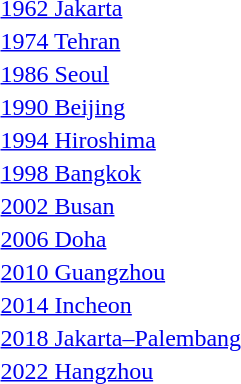<table>
<tr>
<td><a href='#'>1962 Jakarta</a></td>
<td></td>
<td></td>
<td></td>
</tr>
<tr>
<td><a href='#'>1974 Tehran</a></td>
<td></td>
<td></td>
<td></td>
</tr>
<tr>
<td><a href='#'>1986 Seoul</a></td>
<td></td>
<td></td>
<td></td>
</tr>
<tr>
<td><a href='#'>1990 Beijing</a></td>
<td></td>
<td></td>
<td></td>
</tr>
<tr>
<td><a href='#'>1994 Hiroshima</a></td>
<td></td>
<td></td>
<td></td>
</tr>
<tr>
<td><a href='#'>1998 Bangkok</a></td>
<td></td>
<td></td>
<td></td>
</tr>
<tr>
<td><a href='#'>2002 Busan</a></td>
<td></td>
<td></td>
<td></td>
</tr>
<tr>
<td rowspan=2><a href='#'>2006 Doha</a></td>
<td rowspan=2></td>
<td rowspan=2></td>
<td></td>
</tr>
<tr>
<td></td>
</tr>
<tr>
<td rowspan=2><a href='#'>2010 Guangzhou</a></td>
<td rowspan=2></td>
<td rowspan=2></td>
<td></td>
</tr>
<tr>
<td></td>
</tr>
<tr>
<td rowspan=2><a href='#'>2014 Incheon</a></td>
<td rowspan=2></td>
<td rowspan=2></td>
<td></td>
</tr>
<tr>
<td></td>
</tr>
<tr>
<td rowspan=2><a href='#'>2018 Jakarta–Palembang</a></td>
<td rowspan=2></td>
<td rowspan=2></td>
<td></td>
</tr>
<tr>
<td></td>
</tr>
<tr>
<td rowspan=2><a href='#'>2022 Hangzhou</a></td>
<td rowspan=2></td>
<td rowspan=2></td>
<td></td>
</tr>
<tr>
<td></td>
</tr>
</table>
